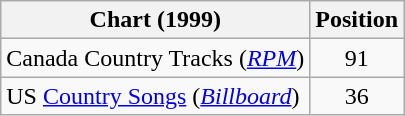<table class="wikitable sortable">
<tr>
<th scope="col">Chart (1999)</th>
<th scope="col">Position</th>
</tr>
<tr>
<td>Canada Country Tracks (<em><a href='#'>RPM</a></em>)</td>
<td align="center">91</td>
</tr>
<tr>
<td>US <a href='#'>Country Songs</a> (<em><a href='#'>Billboard</a></em>)</td>
<td align="center">36</td>
</tr>
</table>
